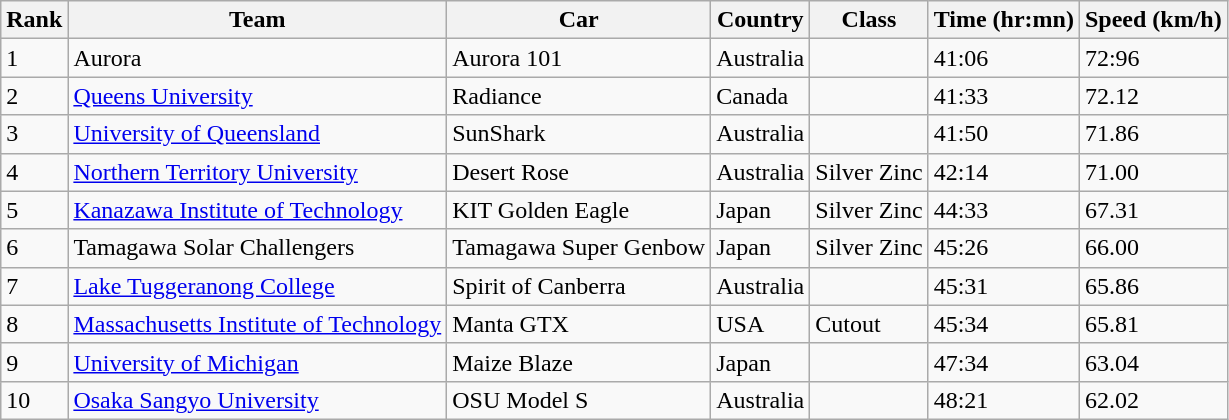<table class="wikitable">
<tr>
<th>Rank</th>
<th>Team</th>
<th>Car</th>
<th>Country</th>
<th>Class</th>
<th>Time (hr:mn)</th>
<th>Speed (km/h)</th>
</tr>
<tr>
<td>1</td>
<td>Aurora</td>
<td>Aurora 101</td>
<td>Australia</td>
<td></td>
<td>41:06</td>
<td>72:96</td>
</tr>
<tr>
<td>2</td>
<td><a href='#'>Queens University</a></td>
<td>Radiance</td>
<td>Canada</td>
<td></td>
<td>41:33</td>
<td>72.12</td>
</tr>
<tr>
<td>3</td>
<td><a href='#'>University of Queensland</a></td>
<td>SunShark</td>
<td>Australia</td>
<td></td>
<td>41:50</td>
<td>71.86</td>
</tr>
<tr>
<td>4</td>
<td><a href='#'>Northern Territory University</a></td>
<td>Desert Rose</td>
<td>Australia</td>
<td>Silver Zinc</td>
<td>42:14</td>
<td>71.00</td>
</tr>
<tr>
<td>5</td>
<td><a href='#'>Kanazawa Institute of Technology</a></td>
<td>KIT Golden Eagle</td>
<td>Japan</td>
<td>Silver Zinc</td>
<td>44:33</td>
<td>67.31</td>
</tr>
<tr>
<td>6</td>
<td>Tamagawa Solar Challengers</td>
<td>Tamagawa Super Genbow</td>
<td>Japan</td>
<td>Silver Zinc</td>
<td>45:26</td>
<td>66.00</td>
</tr>
<tr>
<td>7</td>
<td><a href='#'>Lake Tuggeranong College</a></td>
<td>Spirit of Canberra</td>
<td>Australia</td>
<td></td>
<td>45:31</td>
<td>65.86</td>
</tr>
<tr>
<td>8</td>
<td><a href='#'>Massachusetts Institute of Technology</a></td>
<td>Manta GTX</td>
<td>USA</td>
<td>Cutout</td>
<td>45:34</td>
<td>65.81</td>
</tr>
<tr>
<td>9</td>
<td><a href='#'>University of Michigan</a></td>
<td>Maize Blaze</td>
<td>Japan</td>
<td></td>
<td>47:34</td>
<td>63.04</td>
</tr>
<tr>
<td>10</td>
<td><a href='#'>Osaka Sangyo University</a></td>
<td>OSU Model S</td>
<td>Australia</td>
<td></td>
<td>48:21</td>
<td>62.02</td>
</tr>
</table>
